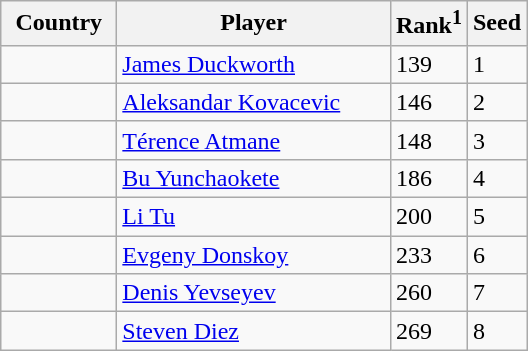<table class="sortable wikitable">
<tr>
<th width="70">Country</th>
<th width="175">Player</th>
<th>Rank<sup>1</sup></th>
<th>Seed</th>
</tr>
<tr>
<td></td>
<td><a href='#'>James Duckworth</a></td>
<td>139</td>
<td>1</td>
</tr>
<tr>
<td></td>
<td><a href='#'>Aleksandar Kovacevic</a></td>
<td>146</td>
<td>2</td>
</tr>
<tr>
<td></td>
<td><a href='#'>Térence Atmane</a></td>
<td>148</td>
<td>3</td>
</tr>
<tr>
<td></td>
<td><a href='#'>Bu Yunchaokete</a></td>
<td>186</td>
<td>4</td>
</tr>
<tr>
<td></td>
<td><a href='#'>Li Tu</a></td>
<td>200</td>
<td>5</td>
</tr>
<tr>
<td></td>
<td><a href='#'>Evgeny Donskoy</a></td>
<td>233</td>
<td>6</td>
</tr>
<tr>
<td></td>
<td><a href='#'>Denis Yevseyev</a></td>
<td>260</td>
<td>7</td>
</tr>
<tr>
<td></td>
<td><a href='#'>Steven Diez</a></td>
<td>269</td>
<td>8</td>
</tr>
</table>
